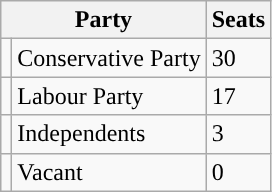<table class="wikitable">
<tr>
<th colspan="2">Party</th>
<th>Seats</th>
</tr>
<tr>
<td style="color:inherit;background:"></td>
<td>Conservative Party</td>
<td>30</td>
</tr>
<tr>
<td style="color:inherit;background:"></td>
<td>Labour Party</td>
<td>17</td>
</tr>
<tr>
<td style="color:inherit;background:"></td>
<td>Independents</td>
<td>3</td>
</tr>
<tr>
<td style="color:inherit;background:"></td>
<td>Vacant</td>
<td>0</td>
</tr>
</table>
